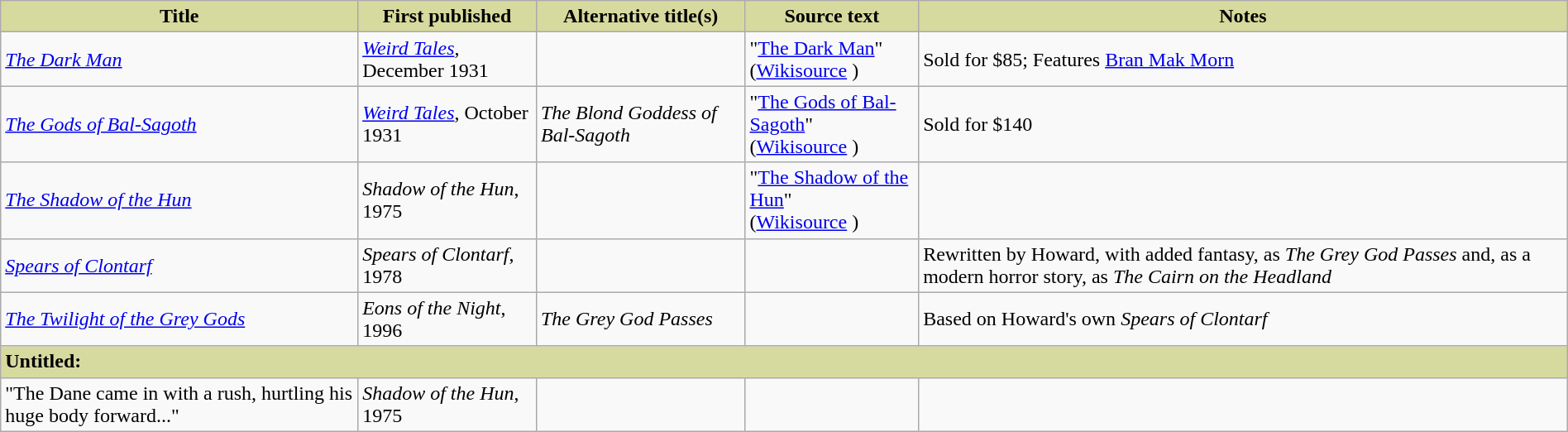<table class="wikitable" width="100%">
<tr>
<th style="background:#D7DA9E;">Title</th>
<th style="background:#D7DA9E;">First published</th>
<th style="background:#D7DA9E;">Alternative title(s)</th>
<th style="background:#D7DA9E;">Source text</th>
<th style="background:#D7DA9E;">Notes</th>
</tr>
<tr>
<td><em><a href='#'>The Dark Man</a></em></td>
<td><em><a href='#'>Weird Tales</a></em>, December 1931</td>
<td></td>
<td>"<a href='#'>The Dark Man</a>" <br>(<a href='#'>Wikisource</a> )</td>
<td>Sold for $85; Features <a href='#'>Bran Mak Morn</a></td>
</tr>
<tr>
<td><em><a href='#'>The Gods of Bal-Sagoth</a></em></td>
<td><em><a href='#'>Weird Tales</a></em>, October 1931</td>
<td><em>The Blond Goddess of Bal-Sagoth</em></td>
<td>"<a href='#'>The Gods of Bal-Sagoth</a>" <br>(<a href='#'>Wikisource</a> )</td>
<td>Sold for $140</td>
</tr>
<tr>
<td><em><a href='#'>The Shadow of the Hun</a></em></td>
<td><em>Shadow of the Hun</em>, 1975</td>
<td></td>
<td>"<a href='#'>The Shadow of the Hun</a>" <br>(<a href='#'>Wikisource</a> )</td>
<td></td>
</tr>
<tr>
<td><em><a href='#'>Spears of Clontarf</a></em></td>
<td><em>Spears of Clontarf</em>, 1978</td>
<td></td>
<td></td>
<td>Rewritten by Howard, with added fantasy, as <em>The Grey God Passes</em> and, as a modern horror story, as <em>The Cairn on the Headland</em></td>
</tr>
<tr>
<td><em><a href='#'>The Twilight of the Grey Gods</a></em></td>
<td><em>Eons of the Night</em>, 1996</td>
<td><em>The Grey God Passes</em></td>
<td></td>
<td>Based on Howard's own <em>Spears of Clontarf</em></td>
</tr>
<tr>
<td colspan="5" style="background:#D7DA9E;"><strong>Untitled:</strong></td>
</tr>
<tr>
<td>"The Dane came in with a rush, hurtling his huge body forward..."</td>
<td><em>Shadow of the Hun</em>, 1975</td>
<td></td>
<td></td>
<td></td>
</tr>
</table>
